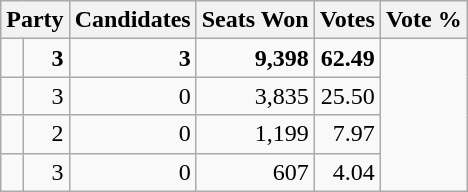<table class="wikitable" style="text-align: right;">
<tr>
<th colspan=2>Party</th>
<th scope="col" text-align="right">Candidates</th>
<th>Seats Won</th>
<th>Votes</th>
<th>Vote %</th>
</tr>
<tr style="font-weight: bold;">
<td></td>
<td>3</td>
<td>3</td>
<td>9,398</td>
<td>62.49</td>
</tr>
<tr>
<td></td>
<td>3</td>
<td>0</td>
<td>3,835</td>
<td>25.50</td>
</tr>
<tr>
<td></td>
<td>2</td>
<td>0</td>
<td>1,199</td>
<td>7.97</td>
</tr>
<tr>
<td></td>
<td>3</td>
<td>0</td>
<td>607</td>
<td>4.04</td>
</tr>
</table>
